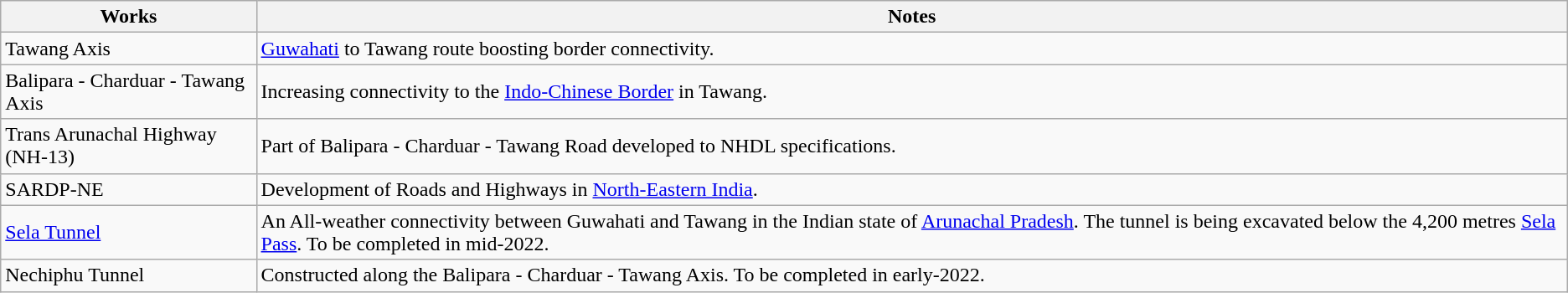<table class="wikitable">
<tr>
<th>Works</th>
<th>Notes</th>
</tr>
<tr>
<td>Tawang Axis</td>
<td><a href='#'>Guwahati</a> to Tawang route boosting border connectivity.</td>
</tr>
<tr>
<td>Balipara - Charduar - Tawang Axis</td>
<td>Increasing connectivity to the <a href='#'>Indo-Chinese Border</a> in Tawang.</td>
</tr>
<tr>
<td>Trans Arunachal Highway (NH-13)</td>
<td>Part of Balipara - Charduar - Tawang Road developed to NHDL specifications.</td>
</tr>
<tr>
<td>SARDP-NE</td>
<td>Development of Roads and Highways in <a href='#'>North-Eastern India</a>.</td>
</tr>
<tr>
<td><a href='#'>Sela Tunnel</a></td>
<td>An All-weather connectivity between Guwahati and Tawang in the Indian state of <a href='#'>Arunachal Pradesh</a>. The tunnel is being excavated below the 4,200 metres <a href='#'>Sela Pass</a>. To be completed in mid-2022.</td>
</tr>
<tr>
<td>Nechiphu Tunnel</td>
<td>Constructed along the Balipara - Charduar - Tawang Axis. To be completed in early-2022.</td>
</tr>
</table>
